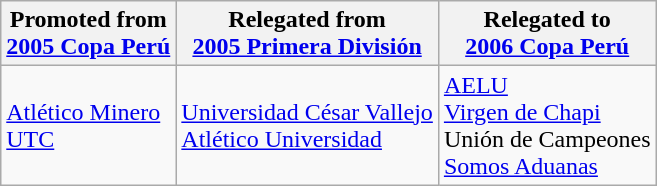<table class="wikitable">
<tr>
<th>Promoted from<br><a href='#'>2005 Copa Perú</a></th>
<th>Relegated from<br><a href='#'>2005 Primera División</a></th>
<th>Relegated to<br><a href='#'>2006 Copa Perú</a></th>
</tr>
<tr>
<td> <a href='#'>Atlético Minero</a> <br> <a href='#'>UTC</a> </td>
<td> <a href='#'>Universidad César Vallejo</a> <br> <a href='#'>Atlético Universidad</a> </td>
<td> <a href='#'>AELU</a> <br> <a href='#'>Virgen de Chapi</a> <br> Unión de Campeones <br> <a href='#'>Somos Aduanas</a> </td>
</tr>
</table>
